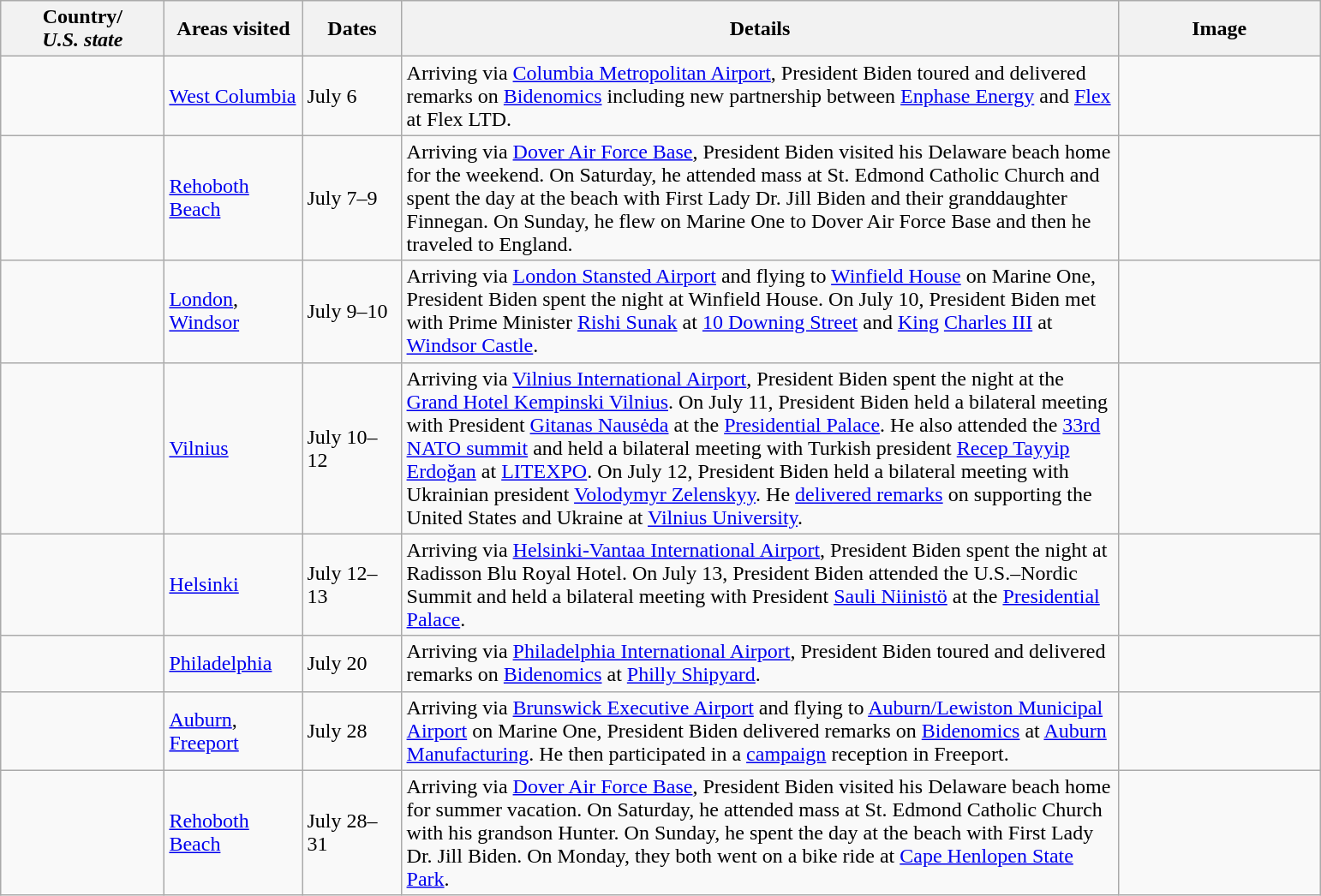<table class="wikitable" style="margin: 1em auto 1em auto">
<tr>
<th width=120>Country/<br><em>U.S. state</em></th>
<th width=100>Areas visited</th>
<th width=70>Dates</th>
<th width=550>Details</th>
<th width=150>Image</th>
</tr>
<tr>
<td></td>
<td><a href='#'>West Columbia</a></td>
<td>July 6</td>
<td>Arriving via <a href='#'>Columbia Metropolitan Airport</a>, President Biden toured and delivered remarks on <a href='#'>Bidenomics</a> including new partnership between <a href='#'>Enphase Energy</a> and <a href='#'>Flex</a> at Flex LTD.</td>
<td></td>
</tr>
<tr>
<td></td>
<td><a href='#'>Rehoboth Beach</a></td>
<td>July 7–9</td>
<td>Arriving via <a href='#'>Dover Air Force Base</a>, President Biden visited his Delaware beach home for the weekend. On Saturday, he attended mass at St. Edmond Catholic Church and spent the day at the beach with First Lady Dr. Jill Biden and their granddaughter Finnegan. On Sunday, he flew on Marine One to Dover Air Force Base and then he traveled to England.</td>
<td></td>
</tr>
<tr>
<td></td>
<td><a href='#'>London</a>, <a href='#'>Windsor</a></td>
<td>July 9–10</td>
<td>Arriving via <a href='#'>London Stansted Airport</a> and flying to <a href='#'>Winfield House</a> on Marine One, President Biden spent the night at Winfield House. On July 10, President Biden met with Prime Minister <a href='#'>Rishi Sunak</a> at <a href='#'>10 Downing Street</a> and <a href='#'>King</a> <a href='#'>Charles III</a> at <a href='#'>Windsor Castle</a>.</td>
<td></td>
</tr>
<tr>
<td></td>
<td><a href='#'>Vilnius</a></td>
<td>July 10–12</td>
<td>Arriving via <a href='#'>Vilnius International Airport</a>, President Biden spent the night at the <a href='#'>Grand Hotel Kempinski Vilnius</a>. On July 11, President Biden held a bilateral meeting with President <a href='#'>Gitanas Nausėda</a> at the <a href='#'>Presidential Palace</a>. He also attended the <a href='#'>33rd NATO summit</a> and held a bilateral meeting with Turkish president <a href='#'>Recep Tayyip Erdoğan</a> at <a href='#'>LITEXPO</a>. On July 12, President Biden held a bilateral meeting with Ukrainian president <a href='#'>Volodymyr Zelenskyy</a>. He <a href='#'>delivered remarks</a> on supporting the United States and Ukraine at <a href='#'>Vilnius University</a>.</td>
<td></td>
</tr>
<tr>
<td></td>
<td><a href='#'>Helsinki</a></td>
<td>July 12–13</td>
<td>Arriving via <a href='#'>Helsinki-Vantaa International Airport</a>, President Biden spent the night at Radisson Blu Royal Hotel. On July 13, President Biden attended the U.S.–Nordic Summit and held a bilateral meeting with President <a href='#'>Sauli Niinistö</a> at the <a href='#'>Presidential Palace</a>.</td>
<td></td>
</tr>
<tr>
<td></td>
<td><a href='#'>Philadelphia</a></td>
<td>July 20</td>
<td>Arriving via <a href='#'>Philadelphia International Airport</a>, President Biden toured and delivered remarks on <a href='#'>Bidenomics</a> at <a href='#'>Philly Shipyard</a>.</td>
<td></td>
</tr>
<tr>
<td></td>
<td><a href='#'>Auburn</a>, <a href='#'>Freeport</a></td>
<td>July 28</td>
<td>Arriving via <a href='#'>Brunswick Executive Airport</a> and flying to <a href='#'>Auburn/Lewiston Municipal Airport</a> on Marine One, President Biden delivered remarks on <a href='#'>Bidenomics</a> at <a href='#'>Auburn Manufacturing</a>. He then participated in a <a href='#'>campaign</a> reception in Freeport.</td>
<td></td>
</tr>
<tr>
<td></td>
<td><a href='#'>Rehoboth Beach</a></td>
<td>July 28–31</td>
<td>Arriving via <a href='#'>Dover Air Force Base</a>, President Biden visited his Delaware beach home for summer vacation. On Saturday, he attended mass at St. Edmond Catholic Church with his grandson Hunter. On Sunday, he spent the day at the beach with First Lady Dr. Jill Biden. On Monday, they both went on a bike ride at <a href='#'>Cape Henlopen State Park</a>.</td>
<td></td>
</tr>
</table>
